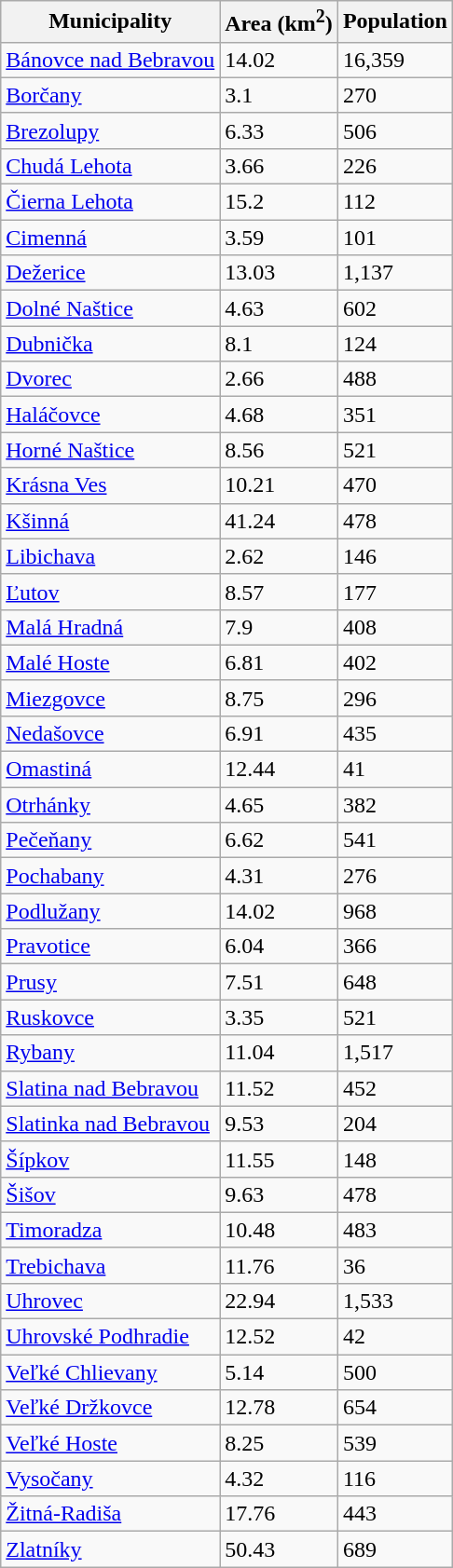<table class="wikitable sortable">
<tr>
<th>Municipality</th>
<th>Area (km<sup>2</sup>)</th>
<th>Population</th>
</tr>
<tr>
<td><a href='#'>Bánovce nad Bebravou</a></td>
<td>14.02</td>
<td>16,359</td>
</tr>
<tr>
<td><a href='#'>Borčany</a></td>
<td>3.1</td>
<td>270</td>
</tr>
<tr>
<td><a href='#'>Brezolupy</a></td>
<td>6.33</td>
<td>506</td>
</tr>
<tr>
<td><a href='#'>Chudá Lehota</a></td>
<td>3.66</td>
<td>226</td>
</tr>
<tr>
<td><a href='#'>Čierna Lehota</a></td>
<td>15.2</td>
<td>112</td>
</tr>
<tr>
<td><a href='#'>Cimenná</a></td>
<td>3.59</td>
<td>101</td>
</tr>
<tr>
<td><a href='#'>Dežerice</a></td>
<td>13.03</td>
<td>1,137</td>
</tr>
<tr>
<td><a href='#'>Dolné Naštice</a></td>
<td>4.63</td>
<td>602</td>
</tr>
<tr>
<td><a href='#'>Dubnička</a></td>
<td>8.1</td>
<td>124</td>
</tr>
<tr>
<td><a href='#'>Dvorec</a></td>
<td>2.66</td>
<td>488</td>
</tr>
<tr>
<td><a href='#'>Haláčovce</a></td>
<td>4.68</td>
<td>351</td>
</tr>
<tr>
<td><a href='#'>Horné Naštice</a></td>
<td>8.56</td>
<td>521</td>
</tr>
<tr>
<td><a href='#'>Krásna Ves</a></td>
<td>10.21</td>
<td>470</td>
</tr>
<tr>
<td><a href='#'>Kšinná</a></td>
<td>41.24</td>
<td>478</td>
</tr>
<tr>
<td><a href='#'>Libichava</a></td>
<td>2.62</td>
<td>146</td>
</tr>
<tr>
<td><a href='#'>Ľutov</a></td>
<td>8.57</td>
<td>177</td>
</tr>
<tr>
<td><a href='#'>Malá Hradná</a></td>
<td>7.9</td>
<td>408</td>
</tr>
<tr>
<td><a href='#'>Malé Hoste</a></td>
<td>6.81</td>
<td>402</td>
</tr>
<tr>
<td><a href='#'>Miezgovce</a></td>
<td>8.75</td>
<td>296</td>
</tr>
<tr>
<td><a href='#'>Nedašovce</a></td>
<td>6.91</td>
<td>435</td>
</tr>
<tr>
<td><a href='#'>Omastiná</a></td>
<td>12.44</td>
<td>41</td>
</tr>
<tr>
<td><a href='#'>Otrhánky</a></td>
<td>4.65</td>
<td>382</td>
</tr>
<tr>
<td><a href='#'>Pečeňany</a></td>
<td>6.62</td>
<td>541</td>
</tr>
<tr>
<td><a href='#'>Pochabany</a></td>
<td>4.31</td>
<td>276</td>
</tr>
<tr>
<td><a href='#'>Podlužany</a></td>
<td>14.02</td>
<td>968</td>
</tr>
<tr>
<td><a href='#'>Pravotice</a></td>
<td>6.04</td>
<td>366</td>
</tr>
<tr>
<td><a href='#'>Prusy</a></td>
<td>7.51</td>
<td>648</td>
</tr>
<tr>
<td><a href='#'>Ruskovce</a></td>
<td>3.35</td>
<td>521</td>
</tr>
<tr>
<td><a href='#'>Rybany</a></td>
<td>11.04</td>
<td>1,517</td>
</tr>
<tr>
<td><a href='#'>Slatina nad Bebravou</a></td>
<td>11.52</td>
<td>452</td>
</tr>
<tr>
<td><a href='#'>Slatinka nad Bebravou</a></td>
<td>9.53</td>
<td>204</td>
</tr>
<tr>
<td><a href='#'>Šípkov</a></td>
<td>11.55</td>
<td>148</td>
</tr>
<tr>
<td><a href='#'>Šišov</a></td>
<td>9.63</td>
<td>478</td>
</tr>
<tr>
<td><a href='#'>Timoradza</a></td>
<td>10.48</td>
<td>483</td>
</tr>
<tr>
<td><a href='#'>Trebichava</a></td>
<td>11.76</td>
<td>36</td>
</tr>
<tr>
<td><a href='#'>Uhrovec</a></td>
<td>22.94</td>
<td>1,533</td>
</tr>
<tr>
<td><a href='#'>Uhrovské Podhradie</a></td>
<td>12.52</td>
<td>42</td>
</tr>
<tr>
<td><a href='#'>Veľké Chlievany</a></td>
<td>5.14</td>
<td>500</td>
</tr>
<tr>
<td><a href='#'>Veľké Držkovce</a></td>
<td>12.78</td>
<td>654</td>
</tr>
<tr>
<td><a href='#'>Veľké Hoste</a></td>
<td>8.25</td>
<td>539</td>
</tr>
<tr>
<td><a href='#'>Vysočany</a></td>
<td>4.32</td>
<td>116</td>
</tr>
<tr>
<td><a href='#'>Žitná-Radiša</a></td>
<td>17.76</td>
<td>443</td>
</tr>
<tr>
<td><a href='#'>Zlatníky</a></td>
<td>50.43</td>
<td>689</td>
</tr>
</table>
